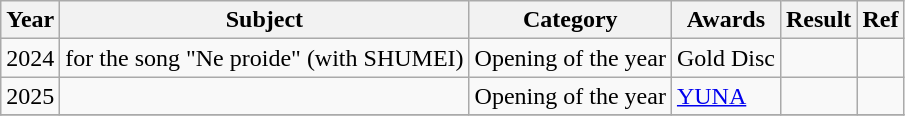<table class="wikitable">
<tr>
<th>Year</th>
<th>Subject</th>
<th>Category</th>
<th>Awards</th>
<th>Result</th>
<th>Ref</th>
</tr>
<tr>
<td>2024</td>
<td>for the song "Ne proide" (with SHUMEI)</td>
<td>Opening of the year</td>
<td>Gold Disc</td>
<td></td>
<td></td>
</tr>
<tr>
<td>2025</td>
<td></td>
<td>Opening of the year</td>
<td><a href='#'>YUNA</a></td>
<td></td>
<td></td>
</tr>
<tr>
</tr>
</table>
